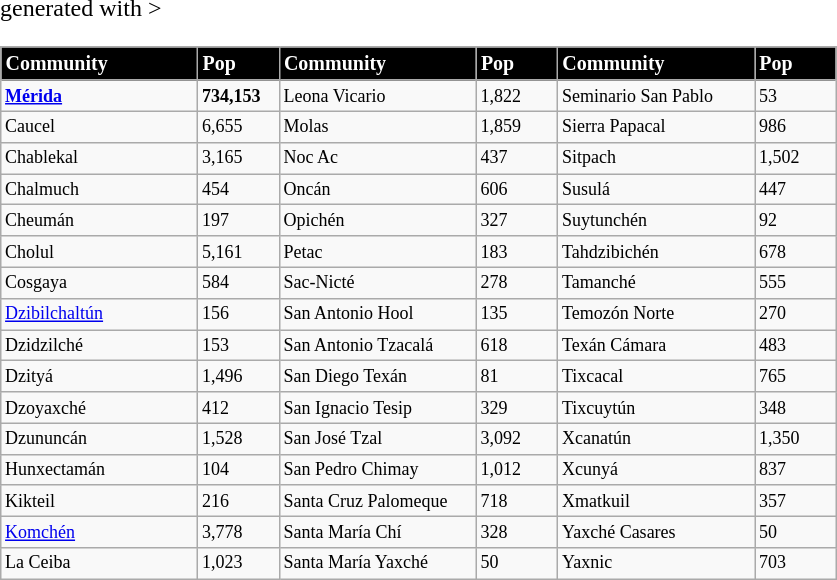<table class="wikitable" <hiddentext>generated with >
<tr style="background-color:#000000;font-size:10pt;color:#FFFFFF;font-weight:bold">
<td width="125" height="15"  valign="bottom">Community</td>
<td width="48" valign="bottom">Pop</td>
<td width="125"  valign="bottom">Community</td>
<td width="48" valign="bottom">Pop</td>
<td width="125"  valign="bottom">Community</td>
<td width="48" valign="bottom">Pop</td>
</tr>
<tr style="font-size:9pt"  valign="bottom">
<td style="font-weight:bold" height="15"><a href='#'>Mérida</a></td>
<td style="font-weight:bold">734,153</td>
<td>Leona Vicario</td>
<td>1,822</td>
<td>Seminario San Pablo</td>
<td>53</td>
</tr>
<tr style="font-size:9pt"  valign="bottom">
<td height="15">Caucel</td>
<td>6,655</td>
<td>Molas</td>
<td>1,859</td>
<td>Sierra Papacal</td>
<td>986</td>
</tr>
<tr style="font-size:9pt"  valign="bottom">
<td height="15">Chablekal</td>
<td>3,165</td>
<td>Noc Ac</td>
<td>437</td>
<td>Sitpach</td>
<td>1,502</td>
</tr>
<tr style="font-size:9pt"  valign="bottom">
<td height="15">Chalmuch</td>
<td>454</td>
<td>Oncán</td>
<td>606</td>
<td>Susulá</td>
<td>447</td>
</tr>
<tr style="font-size:9pt"  valign="bottom">
<td height="15">Cheumán</td>
<td>197</td>
<td>Opichén</td>
<td>327</td>
<td>Suytunchén</td>
<td>92</td>
</tr>
<tr style="font-size:9pt"  valign="bottom">
<td height="15">Cholul</td>
<td>5,161</td>
<td>Petac</td>
<td>183</td>
<td>Tahdzibichén</td>
<td>678</td>
</tr>
<tr style="font-size:9pt"  valign="bottom">
<td height="15">Cosgaya</td>
<td>584</td>
<td>Sac-Nicté</td>
<td>278</td>
<td>Tamanché</td>
<td>555</td>
</tr>
<tr style="font-size:9pt"  valign="bottom">
<td height="15"><a href='#'>Dzibilchaltún</a></td>
<td>156</td>
<td>San Antonio Hool</td>
<td>135</td>
<td>Temozón Norte</td>
<td>270</td>
</tr>
<tr style="font-size:9pt"  valign="bottom">
<td height="15">Dzidzilché</td>
<td>153</td>
<td>San Antonio Tzacalá</td>
<td>618</td>
<td>Texán Cámara</td>
<td>483</td>
</tr>
<tr style="font-size:9pt"  valign="bottom">
<td height="15">Dzityá</td>
<td>1,496</td>
<td>San Diego Texán</td>
<td>81</td>
<td>Tixcacal</td>
<td>765</td>
</tr>
<tr style="font-size:9pt"  valign="bottom">
<td height="15">Dzoyaxché</td>
<td>412</td>
<td>San Ignacio Tesip</td>
<td>329</td>
<td>Tixcuytún</td>
<td>348</td>
</tr>
<tr style="font-size:9pt"  valign="bottom">
<td height="15">Dzununcán</td>
<td>1,528</td>
<td>San José Tzal</td>
<td>3,092</td>
<td>Xcanatún</td>
<td>1,350</td>
</tr>
<tr style="font-size:9pt"  valign="bottom">
<td height="15">Hunxectamán</td>
<td>104</td>
<td>San Pedro Chimay</td>
<td>1,012</td>
<td>Xcunyá</td>
<td>837</td>
</tr>
<tr style="font-size:9pt"  valign="bottom">
<td height="15">Kikteil</td>
<td>216</td>
<td>Santa Cruz Palomeque</td>
<td>718</td>
<td>Xmatkuil</td>
<td>357</td>
</tr>
<tr style="font-size:9pt"  valign="bottom">
<td height="15"><a href='#'>Komchén</a></td>
<td>3,778</td>
<td>Santa María Chí</td>
<td>328</td>
<td>Yaxché Casares</td>
<td>50</td>
</tr>
<tr style="font-size:9pt"  valign="bottom">
<td height="15">La Ceiba</td>
<td>1,023</td>
<td>Santa María Yaxché</td>
<td>50</td>
<td>Yaxnic</td>
<td>703</td>
</tr>
</table>
